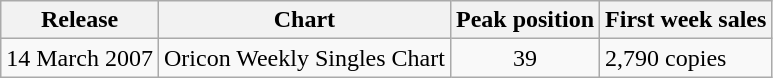<table class="wikitable">
<tr>
<th>Release</th>
<th>Chart</th>
<th>Peak position</th>
<th>First week sales</th>
</tr>
<tr>
<td>14 March 2007</td>
<td>Oricon Weekly Singles Chart</td>
<td align="center">39</td>
<td>2,790 copies</td>
</tr>
</table>
